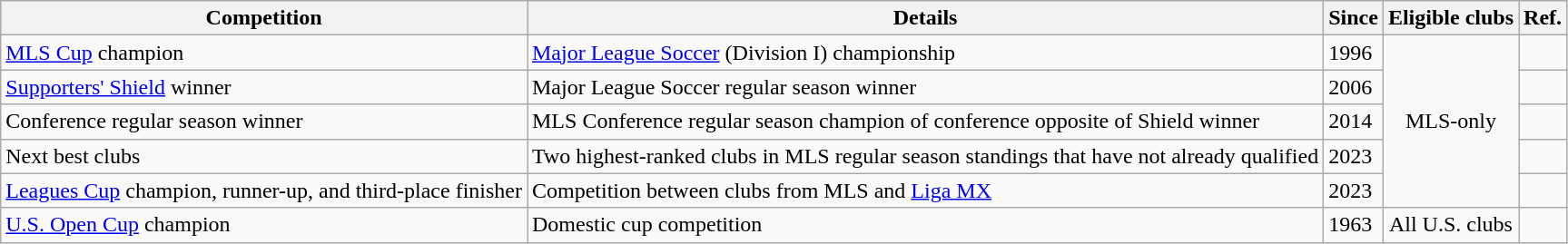<table class="wikitable">
<tr>
<th>Competition</th>
<th>Details</th>
<th>Since</th>
<th>Eligible clubs</th>
<th>Ref.</th>
</tr>
<tr>
<td><a href='#'>MLS Cup</a> champion</td>
<td><a href='#'>Major League Soccer</a> (Division I) championship</td>
<td>1996</td>
<td rowspan="5" align="center">MLS-only</td>
<td></td>
</tr>
<tr>
<td><a href='#'>Supporters' Shield</a> winner</td>
<td>Major League Soccer regular season winner</td>
<td>2006</td>
<td></td>
</tr>
<tr>
<td>Conference regular season winner</td>
<td>MLS Conference regular season champion of conference opposite of Shield winner</td>
<td>2014</td>
<td></td>
</tr>
<tr>
<td>Next best clubs</td>
<td>Two highest-ranked clubs in MLS regular season standings that have not already qualified</td>
<td>2023</td>
<td></td>
</tr>
<tr>
<td><a href='#'>Leagues Cup</a> champion, runner-up, and third-place finisher</td>
<td>Competition between clubs from MLS and <a href='#'>Liga MX</a></td>
<td>2023</td>
<td></td>
</tr>
<tr>
<td><a href='#'>U.S. Open Cup</a> champion</td>
<td>Domestic cup competition</td>
<td>1963</td>
<td align=center>All U.S. clubs</td>
<td></td>
</tr>
</table>
